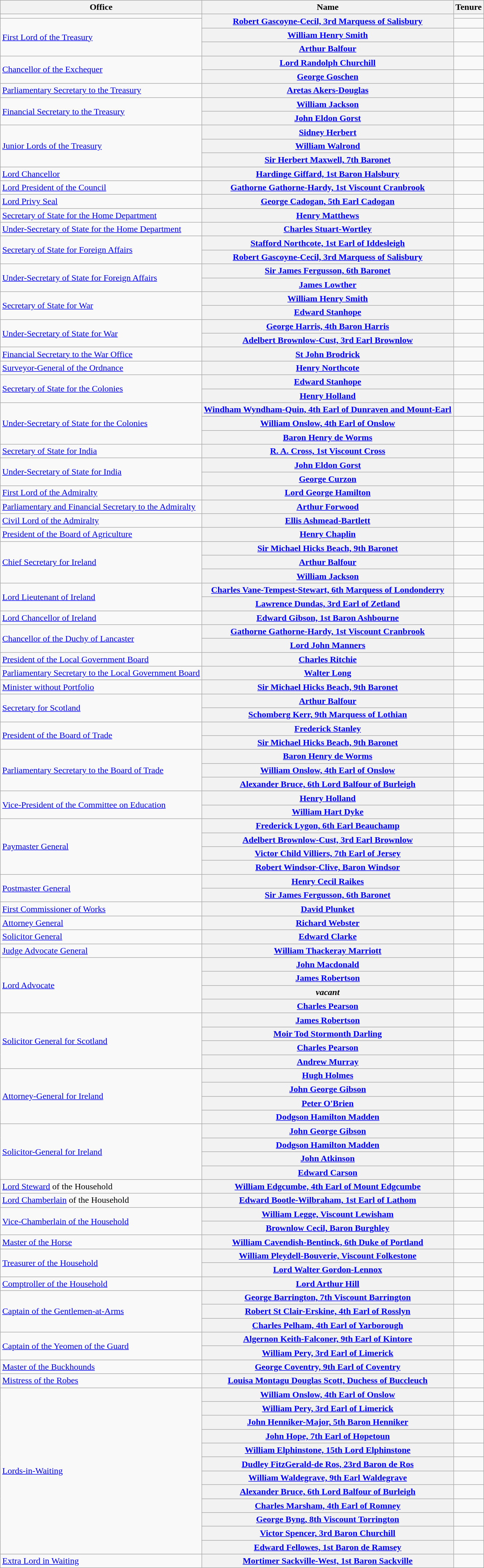<table class="wikitable plainrowheaders sortable sticky-header-multi">
<tr>
<th>Office</th>
<th>Name</th>
<th>Tenure</th>
</tr>
<tr>
<td></td>
<th rowspan=2 scope=row style="font-weight:bold"><a href='#'>Robert Gascoyne-Cecil, 3rd Marquess of Salisbury</a></th>
<td></td>
</tr>
<tr>
<td rowspan=3><a href='#'>First Lord of the Treasury</a><br></td>
<td></td>
</tr>
<tr>
<th scope=row style="font-weight:bold"><a href='#'>William Henry Smith</a></th>
<td></td>
</tr>
<tr>
<th scope=row style="font-weight:bold"><a href='#'>Arthur Balfour</a></th>
<td></td>
</tr>
<tr>
<td rowspan=2><a href='#'>Chancellor of the Exchequer</a></td>
<th scope=row style="font-weight:bold"><a href='#'>Lord Randolph Churchill</a></th>
<td></td>
</tr>
<tr>
<th scope=row style="font-weight:bold"><a href='#'>George Goschen</a></th>
<td></td>
</tr>
<tr>
<td><a href='#'>Parliamentary Secretary to the Treasury</a></td>
<th scope=row><a href='#'>Aretas Akers-Douglas</a></th>
<td></td>
</tr>
<tr>
<td rowspan=2><a href='#'>Financial Secretary to the Treasury</a></td>
<th scope=row><a href='#'>William Jackson</a></th>
<td></td>
</tr>
<tr>
<th scope=row><a href='#'>John Eldon Gorst</a></th>
<td></td>
</tr>
<tr>
<td rowspan=3><a href='#'>Junior Lords of the Treasury</a></td>
<th scope=row><a href='#'>Sidney Herbert</a></th>
<td></td>
</tr>
<tr>
<th scope=row><a href='#'>William Walrond</a></th>
<td></td>
</tr>
<tr>
<th scope=row><a href='#'>Sir Herbert Maxwell, 7th Baronet</a></th>
<td></td>
</tr>
<tr>
<td><a href='#'>Lord Chancellor</a></td>
<th scope=row style="font-weight:bold"><a href='#'>Hardinge Giffard, 1st Baron Halsbury</a></th>
<td></td>
</tr>
<tr>
<td><a href='#'>Lord President of the Council</a></td>
<th scope=row style="font-weight:bold"><a href='#'>Gathorne Gathorne-Hardy, 1st Viscount Cranbrook</a></th>
<td></td>
</tr>
<tr>
<td><a href='#'>Lord Privy Seal</a></td>
<th scope=row style="font-weight:bold"><a href='#'>George Cadogan, 5th Earl Cadogan</a></th>
<td></td>
</tr>
<tr>
<td><a href='#'>Secretary of State for the Home Department</a></td>
<th scope=row style="font-weight:bold"><a href='#'>Henry Matthews</a></th>
<td></td>
</tr>
<tr>
<td><a href='#'>Under-Secretary of State for the Home Department</a></td>
<th scope=row><a href='#'>Charles Stuart-Wortley</a></th>
<td></td>
</tr>
<tr>
<td rowspan=2><a href='#'>Secretary of State for Foreign Affairs</a></td>
<th scope=row style="font-weight:bold"><a href='#'>Stafford Northcote, 1st Earl of Iddesleigh</a></th>
<td></td>
</tr>
<tr>
<th scope=row style="font-weight:bold"><a href='#'>Robert Gascoyne-Cecil, 3rd Marquess of Salisbury</a></th>
<td></td>
</tr>
<tr>
<td rowspan=2><a href='#'>Under-Secretary of State for Foreign Affairs</a></td>
<th scope=row><a href='#'>Sir James Fergusson, 6th Baronet</a></th>
<td></td>
</tr>
<tr>
<th scope=row><a href='#'>James Lowther</a></th>
<td></td>
</tr>
<tr>
<td rowspan=2><a href='#'>Secretary of State for War</a></td>
<th scope=row style="font-weight:bold"><a href='#'>William Henry Smith</a></th>
<td></td>
</tr>
<tr>
<th scope=row style="font-weight:bold"><a href='#'>Edward Stanhope</a></th>
<td></td>
</tr>
<tr>
<td rowspan=2><a href='#'>Under-Secretary of State for War</a></td>
<th scope=row><a href='#'>George Harris, 4th Baron Harris</a></th>
<td></td>
</tr>
<tr>
<th scope=row><a href='#'>Adelbert Brownlow-Cust, 3rd Earl Brownlow</a></th>
<td></td>
</tr>
<tr>
<td><a href='#'>Financial Secretary to the War Office</a></td>
<th scope=row><a href='#'>St John Brodrick</a></th>
<td></td>
</tr>
<tr>
<td><a href='#'>Surveyor-General of the Ordnance</a></td>
<th scope=row><a href='#'>Henry Northcote</a></th>
<td></td>
</tr>
<tr>
<td rowspan=2><a href='#'>Secretary of State for the Colonies</a></td>
<th scope=row style="font-weight:bold"><a href='#'>Edward Stanhope</a></th>
<td></td>
</tr>
<tr>
<th scope=row style="font-weight:bold"><a href='#'>Henry Holland</a></th>
<td></td>
</tr>
<tr>
<td rowspan=3><a href='#'>Under-Secretary of State for the Colonies</a></td>
<th scope=row><a href='#'>Windham Wyndham-Quin, 4th Earl of Dunraven and Mount-Earl</a></th>
<td></td>
</tr>
<tr>
<th scope=row><a href='#'>William Onslow, 4th Earl of Onslow</a></th>
<td></td>
</tr>
<tr>
<th scope=row><a href='#'>Baron Henry de Worms</a></th>
<td></td>
</tr>
<tr>
<td><a href='#'>Secretary of State for India</a></td>
<th scope=row style="font-weight:bold"><a href='#'>R. A. Cross, 1st Viscount Cross</a></th>
<td></td>
</tr>
<tr>
<td rowspan=2><a href='#'>Under-Secretary of State for India</a></td>
<th scope=row><a href='#'>John Eldon Gorst</a></th>
<td></td>
</tr>
<tr>
<th scope=row><a href='#'>George Curzon</a></th>
<td></td>
</tr>
<tr>
<td><a href='#'>First Lord of the Admiralty</a></td>
<th scope=row style="font-weight:bold"><a href='#'>Lord George Hamilton</a></th>
<td></td>
</tr>
<tr>
<td><a href='#'>Parliamentary and Financial Secretary to the Admiralty</a></td>
<th scope=row><a href='#'>Arthur Forwood</a></th>
<td></td>
</tr>
<tr>
<td><a href='#'>Civil Lord of the Admiralty</a></td>
<th scope=row><a href='#'>Ellis Ashmead-Bartlett</a></th>
<td></td>
</tr>
<tr>
<td><a href='#'>President of the Board of Agriculture</a></td>
<th scope=row style="font-weight:bold"><a href='#'>Henry Chaplin</a></th>
<td></td>
</tr>
<tr>
<td rowspan=3><a href='#'>Chief Secretary for Ireland</a></td>
<th scope=row style="font-weight:bold"><a href='#'>Sir Michael Hicks Beach, 9th Baronet</a></th>
<td></td>
</tr>
<tr>
<th scope=row style="font-weight:bold"><a href='#'>Arthur Balfour</a></th>
<td></td>
</tr>
<tr>
<th scope=row><a href='#'>William Jackson</a></th>
<td></td>
</tr>
<tr>
<td rowspan=2><a href='#'>Lord Lieutenant of Ireland</a></td>
<th scope=row><a href='#'>Charles Vane-Tempest-Stewart, 6th Marquess of Londonderry</a></th>
<td></td>
</tr>
<tr>
<th scope=row><a href='#'>Lawrence Dundas, 3rd Earl of Zetland</a></th>
<td></td>
</tr>
<tr>
<td><a href='#'>Lord Chancellor of Ireland</a></td>
<th scope=row style="font-weight:bold"><a href='#'>Edward Gibson, 1st Baron Ashbourne</a></th>
<td></td>
</tr>
<tr>
<td rowspan=2><a href='#'>Chancellor of the Duchy of Lancaster</a></td>
<th scope=row style="font-weight:bold"><a href='#'>Gathorne Gathorne-Hardy, 1st Viscount Cranbrook</a></th>
<td></td>
</tr>
<tr>
<th scope=row style="font-weight:bold"><a href='#'>Lord John Manners</a></th>
<td></td>
</tr>
<tr>
<td><a href='#'>President of the Local Government Board</a></td>
<th scope=row style="font-weight:bold"><a href='#'>Charles Ritchie</a></th>
<td></td>
</tr>
<tr>
<td><a href='#'>Parliamentary Secretary to the Local Government Board</a></td>
<th scope=row><a href='#'>Walter Long</a></th>
<td></td>
</tr>
<tr>
<td><a href='#'>Minister without Portfolio</a></td>
<th scope=row style="font-weight:bold"><a href='#'>Sir Michael Hicks Beach, 9th Baronet</a></th>
<td></td>
</tr>
<tr>
<td rowspan=2><a href='#'>Secretary for Scotland</a></td>
<th scope=row style="font-weight:bold"><a href='#'>Arthur Balfour</a></th>
<td></td>
</tr>
<tr>
<th scope=row><a href='#'>Schomberg Kerr, 9th Marquess of Lothian</a></th>
<td></td>
</tr>
<tr>
<td rowspan=2><a href='#'>President of the Board of Trade</a></td>
<th scope=row style="font-weight:bold"><a href='#'>Frederick Stanley</a></th>
<td></td>
</tr>
<tr>
<th scope=row style="font-weight:bold"><a href='#'>Sir Michael Hicks Beach, 9th Baronet</a></th>
<td></td>
</tr>
<tr>
<td rowspan=3><a href='#'>Parliamentary Secretary to the Board of Trade</a></td>
<th scope=row><a href='#'>Baron Henry de Worms</a></th>
<td></td>
</tr>
<tr>
<th scope=row><a href='#'>William Onslow, 4th Earl of Onslow</a></th>
<td></td>
</tr>
<tr>
<th scope=row><a href='#'>Alexander Bruce, 6th Lord Balfour of Burleigh</a></th>
<td></td>
</tr>
<tr>
<td rowspan=2><a href='#'>Vice-President of the Committee on Education</a></td>
<th scope=row><a href='#'>Henry Holland</a></th>
<td></td>
</tr>
<tr>
<th scope=row><a href='#'>William Hart Dyke</a></th>
<td></td>
</tr>
<tr>
<td rowspan=4><a href='#'>Paymaster General</a></td>
<th scope=row><a href='#'>Frederick Lygon, 6th Earl Beauchamp</a></th>
<td></td>
</tr>
<tr>
<th scope=row><a href='#'>Adelbert Brownlow-Cust, 3rd Earl Brownlow</a></th>
<td></td>
</tr>
<tr>
<th scope=row><a href='#'>Victor Child Villiers, 7th Earl of Jersey</a></th>
<td></td>
</tr>
<tr>
<th scope=row><a href='#'>Robert Windsor-Clive, Baron Windsor</a></th>
<td></td>
</tr>
<tr>
<td rowspan=2><a href='#'>Postmaster General</a></td>
<th scope=row><a href='#'>Henry Cecil Raikes</a></th>
<td></td>
</tr>
<tr>
<th scope=row><a href='#'>Sir James Fergusson, 6th Baronet</a></th>
<td></td>
</tr>
<tr>
<td><a href='#'>First Commissioner of Works</a></td>
<th scope=row><a href='#'>David Plunket</a></th>
<td></td>
</tr>
<tr>
<td><a href='#'>Attorney General</a></td>
<th scope=row><a href='#'>Richard Webster</a></th>
<td></td>
</tr>
<tr>
<td><a href='#'>Solicitor General</a></td>
<th scope=row><a href='#'>Edward Clarke</a></th>
<td></td>
</tr>
<tr>
<td><a href='#'>Judge Advocate General</a></td>
<th scope=row><a href='#'>William Thackeray Marriott</a></th>
<td></td>
</tr>
<tr>
<td rowspan=4><a href='#'>Lord Advocate</a></td>
<th scope=row><a href='#'>John Macdonald</a></th>
<td></td>
</tr>
<tr>
<th scope=row><a href='#'>James Robertson</a></th>
<td></td>
</tr>
<tr>
<th scope=row><em>vacant</em></th>
<td></td>
</tr>
<tr>
<th scope=row><a href='#'>Charles Pearson</a></th>
<td></td>
</tr>
<tr>
<td rowspan=4><a href='#'>Solicitor General for Scotland</a></td>
<th scope=row><a href='#'>James Robertson</a></th>
<td></td>
</tr>
<tr>
<th scope=row><a href='#'>Moir Tod Stormonth Darling</a></th>
<td></td>
</tr>
<tr>
<th scope=row><a href='#'>Charles Pearson</a></th>
<td></td>
</tr>
<tr>
<th scope=row><a href='#'>Andrew Murray</a></th>
<td></td>
</tr>
<tr>
<td rowspan=4><a href='#'>Attorney-General for Ireland</a></td>
<th scope=row><a href='#'>Hugh Holmes</a></th>
<td></td>
</tr>
<tr>
<th scope=row><a href='#'>John George Gibson</a></th>
<td></td>
</tr>
<tr>
<th scope=row><a href='#'>Peter O'Brien</a></th>
<td></td>
</tr>
<tr>
<th scope=row><a href='#'>Dodgson Hamilton Madden</a></th>
<td></td>
</tr>
<tr>
<td rowspan=4><a href='#'>Solicitor-General for Ireland</a></td>
<th scope=row><a href='#'>John George Gibson</a></th>
<td></td>
</tr>
<tr>
<th scope=row><a href='#'>Dodgson Hamilton Madden</a></th>
<td></td>
</tr>
<tr>
<th scope=row><a href='#'>John Atkinson</a></th>
<td></td>
</tr>
<tr>
<th scope=row><a href='#'>Edward Carson</a></th>
<td></td>
</tr>
<tr>
<td><a href='#'>Lord Steward</a> of the Household</td>
<th scope=row><a href='#'>William Edgcumbe, 4th Earl of Mount Edgcumbe</a></th>
<td></td>
</tr>
<tr>
<td><a href='#'>Lord Chamberlain</a> of the Household</td>
<th scope=row><a href='#'>Edward Bootle-Wilbraham, 1st Earl of Lathom</a></th>
<td></td>
</tr>
<tr>
<td rowspan=2><a href='#'>Vice-Chamberlain of the Household</a></td>
<th scope=row><a href='#'>William Legge, Viscount Lewisham</a></th>
<td></td>
</tr>
<tr>
<th scope=row><a href='#'>Brownlow Cecil, Baron Burghley</a></th>
<td></td>
</tr>
<tr>
<td><a href='#'>Master of the Horse</a></td>
<th scope=row><a href='#'>William Cavendish-Bentinck, 6th Duke of Portland</a></th>
<td></td>
</tr>
<tr>
<td rowspan=2><a href='#'>Treasurer of the Household</a></td>
<th scope=row><a href='#'>William Pleydell-Bouverie, Viscount Folkestone</a></th>
<td></td>
</tr>
<tr>
<th scope=row><a href='#'>Lord Walter Gordon-Lennox</a></th>
<td></td>
</tr>
<tr>
<td><a href='#'>Comptroller of the Household</a></td>
<th scope=row><a href='#'>Lord Arthur Hill</a></th>
<td></td>
</tr>
<tr>
<td rowspan=3><a href='#'>Captain of the Gentlemen-at-Arms</a></td>
<th scope=row><a href='#'>George Barrington, 7th Viscount Barrington</a></th>
<td></td>
</tr>
<tr>
<th scope=row><a href='#'>Robert St Clair-Erskine, 4th Earl of Rosslyn</a></th>
<td></td>
</tr>
<tr>
<th scope=row><a href='#'>Charles Pelham, 4th Earl of Yarborough</a></th>
<td></td>
</tr>
<tr>
<td rowspan=2><a href='#'>Captain of the Yeomen of the Guard</a></td>
<th scope=row><a href='#'>Algernon Keith-Falconer, 9th Earl of Kintore</a></th>
<td></td>
</tr>
<tr>
<th scope=row><a href='#'>William Pery, 3rd Earl of Limerick</a></th>
<td></td>
</tr>
<tr>
<td><a href='#'>Master of the Buckhounds</a></td>
<th scope=row><a href='#'>George Coventry, 9th Earl of Coventry</a></th>
<td></td>
</tr>
<tr>
<td><a href='#'>Mistress of the Robes</a></td>
<th scope=row><a href='#'>Louisa Montagu Douglas Scott, Duchess of Buccleuch</a></th>
<td></td>
</tr>
<tr>
<td rowspan=12><a href='#'>Lords-in-Waiting</a></td>
<th scope=row><a href='#'>William Onslow, 4th Earl of Onslow</a></th>
<td></td>
</tr>
<tr>
<th scope=row><a href='#'>William Pery, 3rd Earl of Limerick</a></th>
<td></td>
</tr>
<tr>
<th scope=row><a href='#'>John Henniker-Major, 5th Baron Henniker</a></th>
<td></td>
</tr>
<tr>
<th scope=row><a href='#'>John Hope, 7th Earl of Hopetoun</a></th>
<td></td>
</tr>
<tr>
<th scope=row><a href='#'>William Elphinstone, 15th Lord Elphinstone</a></th>
<td></td>
</tr>
<tr>
<th scope=row><a href='#'>Dudley FitzGerald-de Ros, 23rd Baron de Ros</a></th>
<td></td>
</tr>
<tr>
<th scope=row><a href='#'>William Waldegrave, 9th Earl Waldegrave</a></th>
<td></td>
</tr>
<tr>
<th scope=row><a href='#'>Alexander Bruce, 6th Lord Balfour of Burleigh</a></th>
<td></td>
</tr>
<tr>
<th scope=row><a href='#'>Charles Marsham, 4th Earl of Romney</a></th>
<td></td>
</tr>
<tr>
<th scope=row><a href='#'>George Byng, 8th Viscount Torrington</a></th>
<td></td>
</tr>
<tr>
<th scope=row><a href='#'>Victor Spencer, 3rd Baron Churchill</a></th>
<td></td>
</tr>
<tr>
<th scope=row><a href='#'>Edward Fellowes, 1st Baron de Ramsey</a></th>
<td></td>
</tr>
<tr>
<td><a href='#'>Extra Lord in Waiting</a></td>
<th scope=row><a href='#'>Mortimer Sackville-West, 1st Baron Sackville</a></th>
<td></td>
</tr>
</table>
